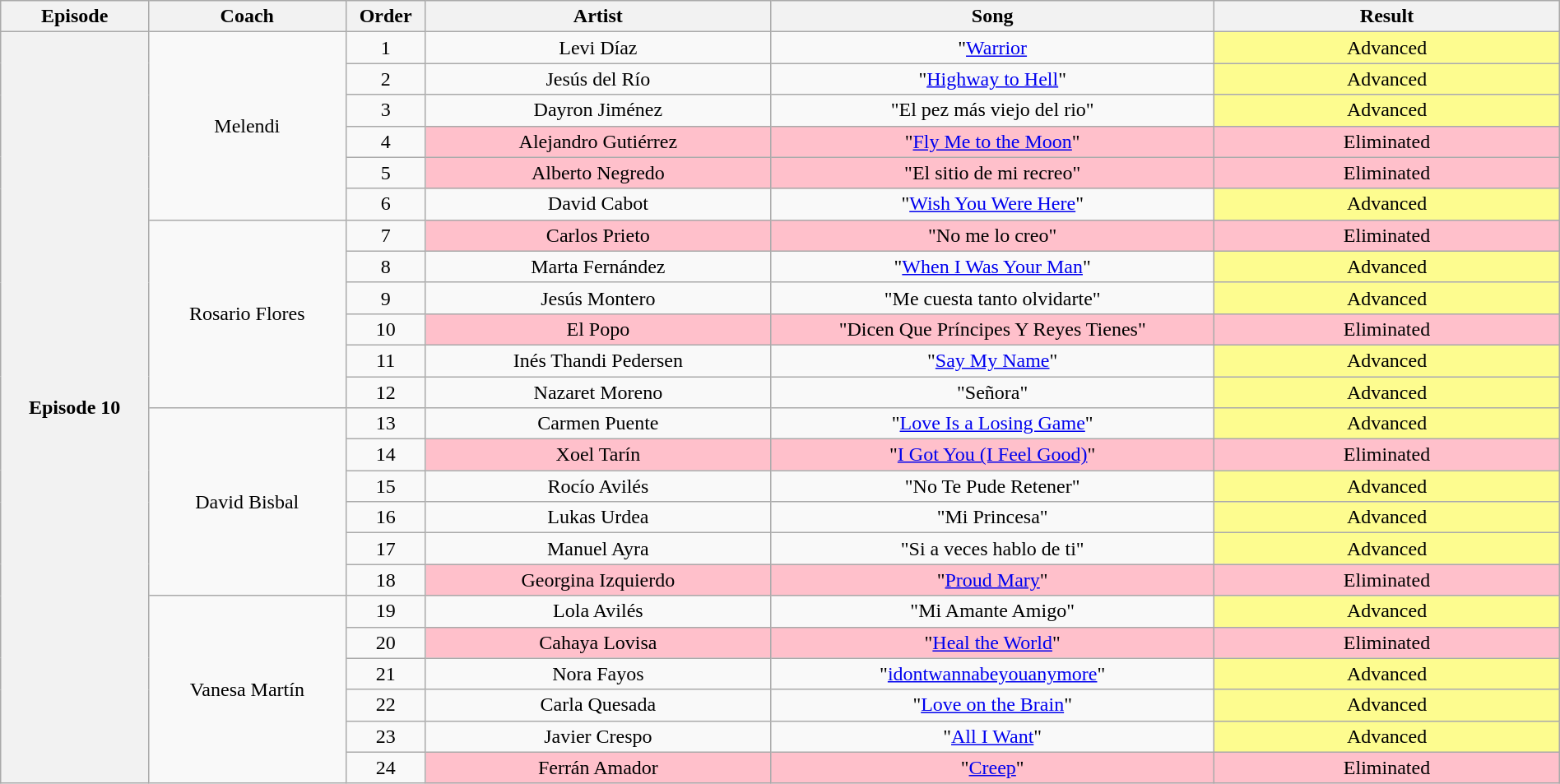<table class="wikitable" style="text-align: center; width:100%">
<tr>
<th style="width:06%">Episode</th>
<th style="width:08%">Coach</th>
<th style="width:02%">Order</th>
<th style="width:14%">Artist</th>
<th style="width:18%">Song</th>
<th style="width:14%">Result</th>
</tr>
<tr>
<th rowspan="24">Episode 10<br></th>
<td rowspan="6">Melendi</td>
<td>1</td>
<td>Levi Díaz</td>
<td>"<a href='#'>Warrior</a></td>
<td style="background:#fdfc8f">Advanced</td>
</tr>
<tr>
<td>2</td>
<td>Jesús del Río</td>
<td>"<a href='#'>Highway to Hell</a>"</td>
<td style="background:#fdfc8f">Advanced</td>
</tr>
<tr>
<td>3</td>
<td>Dayron Jiménez</td>
<td>"El pez más viejo del rio"</td>
<td style="background:#fdfc8f">Advanced</td>
</tr>
<tr>
<td>4</td>
<td style="background:pink">Alejandro Gutiérrez</td>
<td style="background:pink">"<a href='#'>Fly Me to the Moon</a>"</td>
<td style="background:pink">Eliminated</td>
</tr>
<tr>
<td>5</td>
<td style="background:pink">Alberto Negredo</td>
<td style="background:pink">"El sitio de mi recreo"</td>
<td style="background:pink">Eliminated</td>
</tr>
<tr>
<td>6</td>
<td>David Cabot</td>
<td>"<a href='#'>Wish You Were Here</a>"</td>
<td style="background:#fdfc8f">Advanced</td>
</tr>
<tr>
<td rowspan="6">Rosario Flores</td>
<td>7</td>
<td style="background:pink">Carlos Prieto</td>
<td style="background:pink">"No me lo creo"</td>
<td style="background:pink">Eliminated</td>
</tr>
<tr>
<td>8</td>
<td>Marta Fernández</td>
<td>"<a href='#'>When I Was Your Man</a>"</td>
<td style="background:#fdfc8f">Advanced</td>
</tr>
<tr>
<td>9</td>
<td>Jesús Montero</td>
<td>"Me cuesta tanto olvidarte"</td>
<td style="background:#fdfc8f">Advanced</td>
</tr>
<tr>
<td>10</td>
<td style="background:pink">El Popo</td>
<td style="background:pink">"Dicen Que Príncipes Y Reyes Tienes"</td>
<td style="background:pink">Eliminated</td>
</tr>
<tr>
<td>11</td>
<td>Inés Thandi Pedersen</td>
<td>"<a href='#'>Say My Name</a>"</td>
<td style="background:#fdfc8f">Advanced</td>
</tr>
<tr>
<td>12</td>
<td>Nazaret Moreno</td>
<td>"Señora"</td>
<td style="background:#fdfc8f">Advanced</td>
</tr>
<tr>
<td rowspan="6">David Bisbal</td>
<td>13</td>
<td>Carmen Puente</td>
<td>"<a href='#'>Love Is a Losing Game</a>"</td>
<td style="background:#fdfc8f">Advanced</td>
</tr>
<tr>
<td>14</td>
<td style="background:pink">Xoel Tarín</td>
<td style="background:pink">"<a href='#'>I Got You (I Feel Good)</a>"</td>
<td style="background:pink">Eliminated</td>
</tr>
<tr>
<td>15</td>
<td>Rocío Avilés</td>
<td>"No Te Pude Retener"</td>
<td style="background:#fdfc8f">Advanced</td>
</tr>
<tr>
<td>16</td>
<td>Lukas Urdea</td>
<td>"Mi Princesa"</td>
<td style="background:#fdfc8f">Advanced</td>
</tr>
<tr>
<td>17</td>
<td>Manuel Ayra</td>
<td>"Si a veces hablo de ti"</td>
<td style="background:#fdfc8f">Advanced</td>
</tr>
<tr>
<td>18</td>
<td style="background:pink">Georgina Izquierdo</td>
<td style="background:pink">"<a href='#'>Proud Mary</a>"</td>
<td style="background:pink">Eliminated</td>
</tr>
<tr>
<td rowspan="6">Vanesa Martín</td>
<td>19</td>
<td>Lola Avilés</td>
<td>"Mi Amante Amigo"</td>
<td style="background:#fdfc8f">Advanced</td>
</tr>
<tr>
<td>20</td>
<td style="background:pink">Cahaya Lovisa</td>
<td style="background:pink">"<a href='#'>Heal the World</a>"</td>
<td style="background:pink">Eliminated</td>
</tr>
<tr>
<td>21</td>
<td>Nora Fayos</td>
<td>"<a href='#'>idontwannabeyouanymore</a>"</td>
<td style="background:#fdfc8f">Advanced</td>
</tr>
<tr>
<td>22</td>
<td>Carla Quesada</td>
<td>"<a href='#'>Love on the Brain</a>"</td>
<td style="background:#fdfc8f">Advanced</td>
</tr>
<tr>
<td>23</td>
<td>Javier Crespo</td>
<td>"<a href='#'>All I Want</a>"</td>
<td style="background:#fdfc8f">Advanced</td>
</tr>
<tr>
<td>24</td>
<td style="background:pink">Ferrán Amador</td>
<td style="background:pink">"<a href='#'>Creep</a>"</td>
<td style="background:pink">Eliminated</td>
</tr>
</table>
